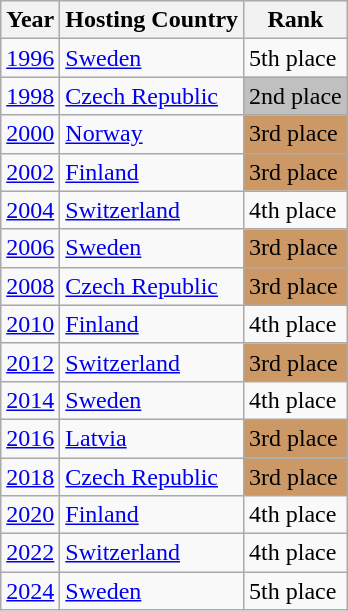<table class="wikitable" style="text-align: center;">
<tr>
<th>Year</th>
<th>Hosting Country</th>
<th>Rank</th>
</tr>
<tr>
<td><a href='#'>1996</a></td>
<td align="left"> <a href='#'>Sweden</a></td>
<td align="left">5th place</td>
</tr>
<tr>
<td><a href='#'>1998</a></td>
<td align="left"> <a href='#'>Czech Republic</a></td>
<td align="left" bgcolor=silver>2nd place</td>
</tr>
<tr>
<td><a href='#'>2000</a></td>
<td align="left"> <a href='#'>Norway</a></td>
<td align=left bgcolor="#c96">3rd place</td>
</tr>
<tr>
<td><a href='#'>2002</a></td>
<td align="left"> <a href='#'>Finland</a></td>
<td align=left bgcolor="#c96">3rd place</td>
</tr>
<tr>
<td><a href='#'>2004</a></td>
<td align="left"> <a href='#'>Switzerland</a></td>
<td align="left">4th place</td>
</tr>
<tr>
<td><a href='#'>2006</a></td>
<td align="left"> <a href='#'>Sweden</a></td>
<td align=left bgcolor="#c96">3rd place</td>
</tr>
<tr>
<td><a href='#'>2008</a></td>
<td align="left"> <a href='#'>Czech Republic</a></td>
<td align=left bgcolor="#c96">3rd place</td>
</tr>
<tr>
<td><a href='#'>2010</a></td>
<td align="left"> <a href='#'>Finland</a></td>
<td align="left">4th place</td>
</tr>
<tr>
<td><a href='#'>2012</a></td>
<td align="left"> <a href='#'>Switzerland</a></td>
<td align=left bgcolor="#c96">3rd place</td>
</tr>
<tr>
<td><a href='#'>2014</a></td>
<td align="left"> <a href='#'>Sweden</a></td>
<td align="left">4th place</td>
</tr>
<tr>
<td><a href='#'>2016</a></td>
<td align="left"> <a href='#'>Latvia</a></td>
<td align=left bgcolor="#c96">3rd place</td>
</tr>
<tr>
<td><a href='#'>2018</a></td>
<td align="left"> <a href='#'>Czech Republic</a></td>
<td align=left bgcolor="#c96">3rd place</td>
</tr>
<tr>
<td><a href='#'>2020</a></td>
<td align="left"> <a href='#'>Finland</a></td>
<td align="left">4th place</td>
</tr>
<tr>
<td><a href='#'>2022</a></td>
<td align="left"> <a href='#'>Switzerland</a></td>
<td align="left">4th place</td>
</tr>
<tr>
<td><a href='#'>2024</a></td>
<td align="left"> <a href='#'>Sweden</a></td>
<td align="left">5th place</td>
</tr>
</table>
